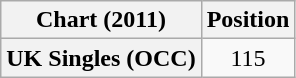<table class="wikitable plainrowheaders" style="text-align:center">
<tr>
<th>Chart (2011)</th>
<th>Position</th>
</tr>
<tr>
<th scope="row">UK Singles (OCC)</th>
<td>115</td>
</tr>
</table>
